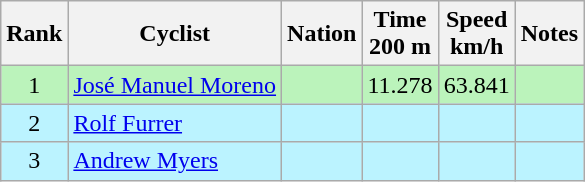<table class="wikitable sortable" style="text-align:center">
<tr>
<th>Rank</th>
<th>Cyclist</th>
<th>Nation</th>
<th>Time<br>200 m</th>
<th>Speed<br>km/h</th>
<th>Notes</th>
</tr>
<tr bgcolor=bbf3bb>
<td>1</td>
<td align=left><a href='#'>José Manuel Moreno</a></td>
<td align=left></td>
<td>11.278</td>
<td>63.841</td>
<td></td>
</tr>
<tr bgcolor=bbf3ff>
<td>2</td>
<td align=left><a href='#'>Rolf Furrer</a></td>
<td align=left></td>
<td></td>
<td></td>
<td></td>
</tr>
<tr bgcolor=bbf3ff>
<td>3</td>
<td align=left><a href='#'>Andrew Myers</a></td>
<td align=left></td>
<td></td>
<td></td>
<td></td>
</tr>
</table>
